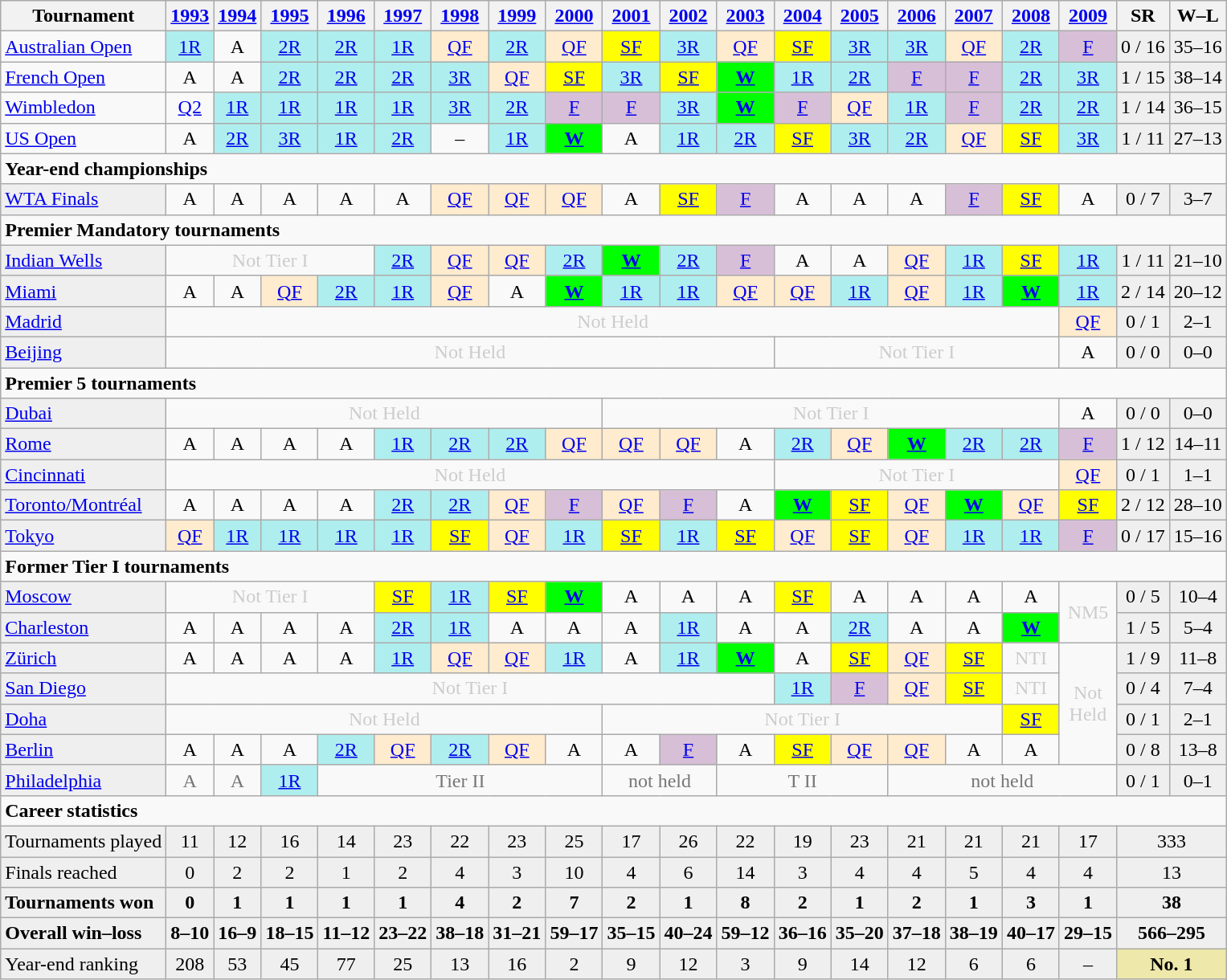<table class=wikitable style=text-align:center>
<tr>
<th>Tournament</th>
<th><a href='#'>1993</a></th>
<th><a href='#'>1994</a></th>
<th><a href='#'>1995</a></th>
<th><a href='#'>1996</a></th>
<th><a href='#'>1997</a></th>
<th><a href='#'>1998</a></th>
<th><a href='#'>1999</a></th>
<th><a href='#'>2000</a></th>
<th><a href='#'>2001</a></th>
<th><a href='#'>2002</a></th>
<th><a href='#'>2003</a></th>
<th><a href='#'>2004</a></th>
<th><a href='#'>2005</a></th>
<th><a href='#'>2006</a></th>
<th><a href='#'>2007</a></th>
<th><a href='#'>2008</a></th>
<th><a href='#'>2009</a></th>
<th>SR</th>
<th>W–L</th>
</tr>
<tr>
<td align=left><a href='#'>Australian Open</a></td>
<td style=background:#afeeee><a href='#'>1R</a></td>
<td>A</td>
<td style=background:#afeeee><a href='#'>2R</a></td>
<td style=background:#afeeee><a href='#'>2R</a></td>
<td style=background:#afeeee><a href='#'>1R</a></td>
<td style=background:#ffebcd><a href='#'>QF</a></td>
<td style=background:#afeeee><a href='#'>2R</a></td>
<td style=background:#ffebcd><a href='#'>QF</a></td>
<td style=background:yellow><a href='#'>SF</a></td>
<td style=background:#afeeee><a href='#'>3R</a></td>
<td style=background:#ffebcd><a href='#'>QF</a></td>
<td style=background:yellow><a href='#'>SF</a></td>
<td style=background:#afeeee><a href='#'>3R</a></td>
<td style=background:#afeeee><a href='#'>3R</a></td>
<td style=background:#ffebcd><a href='#'>QF</a></td>
<td style=background:#afeeee><a href='#'>2R</a></td>
<td style=background:thistle><a href='#'>F</a></td>
<td style=background:#efefef>0 / 16</td>
<td style=background:#efefef>35–16</td>
</tr>
<tr>
<td align=left><a href='#'>French Open</a></td>
<td>A</td>
<td>A</td>
<td style=background:#afeeee><a href='#'>2R</a></td>
<td style=background:#afeeee><a href='#'>2R</a></td>
<td style=background:#afeeee><a href='#'>2R</a></td>
<td style=background:#afeeee><a href='#'>3R</a></td>
<td style=background:#ffebcd><a href='#'>QF</a></td>
<td style=background:yellow><a href='#'>SF</a></td>
<td style=background:#afeeee><a href='#'>3R</a></td>
<td style=background:yellow><a href='#'>SF</a></td>
<td style=background:lime><strong><a href='#'>W</a></strong></td>
<td style=background:#afeeee><a href='#'>1R</a></td>
<td style=background:#afeeee><a href='#'>2R</a></td>
<td style=background:thistle><a href='#'>F</a></td>
<td style=background:thistle><a href='#'>F</a></td>
<td style=background:#afeeee><a href='#'>2R</a></td>
<td style=background:#afeeee><a href='#'>3R</a></td>
<td style=background:#efefef>1 / 15</td>
<td style=background:#efefef>38–14</td>
</tr>
<tr>
<td align=left><a href='#'>Wimbledon</a></td>
<td><a href='#'>Q2</a></td>
<td style=background:#afeeee><a href='#'>1R</a></td>
<td style=background:#afeeee><a href='#'>1R</a></td>
<td style=background:#afeeee><a href='#'>1R</a></td>
<td style=background:#afeeee><a href='#'>1R</a></td>
<td style=background:#afeeee><a href='#'>3R</a></td>
<td style=background:#afeeee><a href='#'>2R</a></td>
<td style=background:thistle><a href='#'>F</a></td>
<td style=background:thistle><a href='#'>F</a></td>
<td style=background:#afeeee><a href='#'>3R</a></td>
<td style=background:lime><strong><a href='#'>W</a></strong></td>
<td style=background:thistle><a href='#'>F</a></td>
<td style=background:#ffebcd><a href='#'>QF</a></td>
<td style=background:#afeeee><a href='#'>1R</a></td>
<td style=background:thistle><a href='#'>F</a></td>
<td style=background:#afeeee><a href='#'>2R</a></td>
<td style=background:#afeeee><a href='#'>2R</a></td>
<td style=background:#efefef>1 / 14</td>
<td style=background:#efefef>36–15</td>
</tr>
<tr>
<td align=left><a href='#'>US Open</a></td>
<td>A</td>
<td style=background:#afeeee><a href='#'>2R</a></td>
<td style=background:#afeeee><a href='#'>3R</a></td>
<td style=background:#afeeee><a href='#'>1R</a></td>
<td style=background:#afeeee><a href='#'>2R</a></td>
<td>–</td>
<td style=background:#afeeee><a href='#'>1R</a></td>
<td style=background:lime><strong><a href='#'>W</a></strong></td>
<td>A</td>
<td style=background:#afeeee><a href='#'>1R</a></td>
<td style=background:#afeeee><a href='#'>2R</a></td>
<td style=background:yellow><a href='#'>SF</a></td>
<td style=background:#afeeee><a href='#'>3R</a></td>
<td style=background:#afeeee><a href='#'>2R</a></td>
<td style=background:#ffebcd><a href='#'>QF</a></td>
<td style=background:yellow><a href='#'>SF</a></td>
<td style=background:#afeeee><a href='#'>3R</a></td>
<td style=background:#efefef>1 / 11</td>
<td style=background:#efefef>27–13</td>
</tr>
<tr>
<td colspan=20 align=left><strong>Year-end championships</strong></td>
</tr>
<tr>
<td style=background:#EFEFEF align=left><a href='#'>WTA Finals</a></td>
<td>A</td>
<td>A</td>
<td>A</td>
<td>A</td>
<td>A</td>
<td style=background:#ffebcd><a href='#'>QF</a></td>
<td style=background:#ffebcd><a href='#'>QF</a></td>
<td style=background:#ffebcd><a href='#'>QF</a></td>
<td>A</td>
<td style=background:yellow><a href='#'>SF</a></td>
<td style=background:thistle><a href='#'>F</a></td>
<td>A</td>
<td>A</td>
<td>A</td>
<td style=background:thistle><a href='#'>F</a></td>
<td style=background:yellow><a href='#'>SF</a></td>
<td>A</td>
<td style=background:#efefef>0 / 7</td>
<td style=background:#efefef>3–7</td>
</tr>
<tr>
<td colspan=20 align=left><strong>Premier Mandatory tournaments</strong></td>
</tr>
<tr>
<td style=background:#EFEFEF align=left><a href='#'>Indian Wells</a></td>
<td colspan=4 style=color:#ccc>Not Tier I</td>
<td style=background:#afeeee><a href='#'>2R</a></td>
<td style=background:#ffebcd><a href='#'>QF</a></td>
<td style=background:#ffebcd><a href='#'>QF</a></td>
<td style=background:#afeeee><a href='#'>2R</a></td>
<td style=background:lime><strong><a href='#'>W</a></strong></td>
<td style=background:#afeeee><a href='#'>2R</a></td>
<td style=background:thistle><a href='#'>F</a></td>
<td>A</td>
<td>A</td>
<td style=background:#ffebcd><a href='#'>QF</a></td>
<td style=background:#afeeee><a href='#'>1R</a></td>
<td style=background:yellow><a href='#'>SF</a></td>
<td style=background:#afeeee><a href='#'>1R</a></td>
<td style=background:#efefef>1 / 11</td>
<td style=background:#efefef>21–10</td>
</tr>
<tr>
<td style=background:#EFEFEF align=left><a href='#'>Miami</a></td>
<td>A</td>
<td>A</td>
<td style=background:#ffebcd><a href='#'>QF</a></td>
<td style=background:#afeeee><a href='#'>2R</a></td>
<td style=background:#afeeee><a href='#'>1R</a></td>
<td style=background:#ffebcd><a href='#'>QF</a></td>
<td>A</td>
<td style=background:lime><strong><a href='#'>W</a></strong></td>
<td style=background:#afeeee><a href='#'>1R</a></td>
<td style=background:#afeeee><a href='#'>1R</a></td>
<td style=background:#ffebcd><a href='#'>QF</a></td>
<td style=background:#ffebcd><a href='#'>QF</a></td>
<td style=background:#afeeee><a href='#'>1R</a></td>
<td style=background:#ffebcd><a href='#'>QF</a></td>
<td style=background:#afeeee><a href='#'>1R</a></td>
<td style=background:lime><strong><a href='#'>W</a></strong></td>
<td style=background:#afeeee><a href='#'>1R</a></td>
<td style=background:#efefef>2 / 14</td>
<td style=background:#efefef>20–12</td>
</tr>
<tr>
<td style=background:#EFEFEF align=left><a href='#'>Madrid</a></td>
<td colspan=16 style=color:#ccc>Not Held</td>
<td style=background:#ffebcd><a href='#'>QF</a></td>
<td style=background:#efefef>0 / 1</td>
<td style=background:#efefef>2–1</td>
</tr>
<tr>
<td style=background:#EFEFEF align=left><a href='#'>Beijing</a></td>
<td colspan=11 style=color:#ccc>Not Held</td>
<td colspan=5 style=color:#ccc>Not Tier I</td>
<td>A</td>
<td style=background:#efefef>0 / 0</td>
<td style=background:#efefef>0–0</td>
</tr>
<tr>
<td colspan=20 align=left><strong>Premier 5 tournaments</strong></td>
</tr>
<tr>
<td style=background:#EFEFEF align=left><a href='#'>Dubai</a></td>
<td colspan=8 style=color:#ccc>Not Held</td>
<td colspan=8 style=color:#ccc>Not Tier I</td>
<td>A</td>
<td style=background:#efefef>0 / 0</td>
<td style=background:#efefef>0–0</td>
</tr>
<tr>
<td style=background:#EFEFEF align=left><a href='#'>Rome</a></td>
<td>A</td>
<td>A</td>
<td>A</td>
<td>A</td>
<td style=background:#afeeee><a href='#'>1R</a></td>
<td style=background:#afeeee><a href='#'>2R</a></td>
<td style=background:#afeeee><a href='#'>2R</a></td>
<td style=background:#ffebcd><a href='#'>QF</a></td>
<td style=background:#ffebcd><a href='#'>QF</a></td>
<td style=background:#ffebcd><a href='#'>QF</a></td>
<td>A</td>
<td style=background:#afeeee><a href='#'>2R</a></td>
<td style=background:#ffebcd><a href='#'>QF</a></td>
<td style=background:lime><strong><a href='#'>W</a></strong></td>
<td style=background:#afeeee><a href='#'>2R</a></td>
<td style=background:#afeeee><a href='#'>2R</a></td>
<td style=background:thistle><a href='#'>F</a></td>
<td style=background:#efefef>1 / 12</td>
<td style=background:#efefef>14–11</td>
</tr>
<tr>
<td style=background:#EFEFEF align=left><a href='#'>Cincinnati</a></td>
<td colspan=11 style=color:#ccc>Not Held</td>
<td colspan=5 style=color:#ccc>Not Tier I</td>
<td style=background:#ffebcd><a href='#'>QF</a></td>
<td style=background:#efefef>0 / 1</td>
<td style=background:#efefef>1–1</td>
</tr>
<tr>
<td style=background:#EFEFEF align=left><a href='#'>Toronto/Montréal</a></td>
<td>A</td>
<td>A</td>
<td>A</td>
<td>A</td>
<td style=background:#afeeee><a href='#'>2R</a></td>
<td style=background:#afeeee><a href='#'>2R</a></td>
<td style=background:#ffebcd><a href='#'>QF</a></td>
<td style=background:thistle><a href='#'>F</a></td>
<td style=background:#ffebcd><a href='#'>QF</a></td>
<td style=background:thistle><a href='#'>F</a></td>
<td>A</td>
<td style=background:lime><strong><a href='#'>W</a></strong></td>
<td style=background:yellow><a href='#'>SF</a></td>
<td style=background:#ffebcd><a href='#'>QF</a></td>
<td style=background:lime><strong><a href='#'>W</a></strong></td>
<td style=background:#ffebcd><a href='#'>QF</a></td>
<td style=background:yellow><a href='#'>SF</a></td>
<td style=background:#efefef>2 / 12</td>
<td style=background:#efefef>28–10</td>
</tr>
<tr>
<td style=background:#EFEFEF align=left><a href='#'>Tokyo</a></td>
<td style=background:#ffebcd><a href='#'>QF</a></td>
<td style=background:#afeeee><a href='#'>1R</a></td>
<td style=background:#afeeee><a href='#'>1R</a></td>
<td style=background:#afeeee><a href='#'>1R</a></td>
<td style=background:#afeeee><a href='#'>1R</a></td>
<td style=background:yellow><a href='#'>SF</a></td>
<td style=background:#ffebcd><a href='#'>QF</a></td>
<td style=background:#afeeee><a href='#'>1R</a></td>
<td style=background:yellow><a href='#'>SF</a></td>
<td style=background:#afeeee><a href='#'>1R</a></td>
<td style=background:yellow><a href='#'>SF</a></td>
<td style=background:#ffebcd><a href='#'>QF</a></td>
<td style=background:yellow><a href='#'>SF</a></td>
<td style=background:#ffebcd><a href='#'>QF</a></td>
<td style=background:#afeeee><a href='#'>1R</a></td>
<td style=background:#afeeee><a href='#'>1R</a></td>
<td style=background:thistle><a href='#'>F</a></td>
<td style=background:#efefef>0 / 17</td>
<td style=background:#efefef>15–16</td>
</tr>
<tr>
<td colspan=20  align=left><strong>Former Tier I tournaments</strong></td>
</tr>
<tr>
<td style=background:#EFEFEF align=left><a href='#'>Moscow</a></td>
<td colspan=4 style=color:#ccc>Not Tier I</td>
<td style=background:yellow><a href='#'>SF</a></td>
<td style=background:#afeeee><a href='#'>1R</a></td>
<td style=background:yellow><a href='#'>SF</a></td>
<td style=background:lime><strong><a href='#'>W</a></strong></td>
<td>A</td>
<td>A</td>
<td>A</td>
<td style=background:yellow><a href='#'>SF</a></td>
<td>A</td>
<td>A</td>
<td>A</td>
<td>A</td>
<td rowspan=2 style=color:#ccc>NM5</td>
<td style=background:#efefef>0 / 5</td>
<td style=background:#efefef>10–4</td>
</tr>
<tr>
<td style=background:#EFEFEF align=left><a href='#'>Charleston</a></td>
<td>A</td>
<td>A</td>
<td>A</td>
<td>A</td>
<td style=background:#afeeee><a href='#'>2R</a></td>
<td style=background:#afeeee><a href='#'>1R</a></td>
<td>A</td>
<td>A</td>
<td>A</td>
<td style=background:#afeeee><a href='#'>1R</a></td>
<td>A</td>
<td>A</td>
<td style=background:#afeeee><a href='#'>2R</a></td>
<td>A</td>
<td>A</td>
<td style=background:lime><strong><a href='#'>W</a></strong></td>
<td style=background:#efefef>1 / 5</td>
<td style=background:#efefef>5–4</td>
</tr>
<tr>
<td style=background:#EFEFEF align=left><a href='#'>Zürich</a></td>
<td>A</td>
<td>A</td>
<td>A</td>
<td>A</td>
<td style=background:#afeeee><a href='#'>1R</a></td>
<td style=background:#ffebcd><a href='#'>QF</a></td>
<td style=background:#ffebcd><a href='#'>QF</a></td>
<td style=background:#afeeee><a href='#'>1R</a></td>
<td>A</td>
<td style=background:#afeeee><a href='#'>1R</a></td>
<td style=background:lime><strong><a href='#'>W</a></strong></td>
<td>A</td>
<td style=background:yellow><a href='#'>SF</a></td>
<td style=background:#ffebcd><a href='#'>QF</a></td>
<td style=background:yellow><a href='#'>SF</a></td>
<td style=color:#ccc>NTI</td>
<td rowspan=4 style=color:#ccc>Not<br>Held</td>
<td style=background:#efefef>1 / 9</td>
<td style=background:#efefef>11–8</td>
</tr>
<tr>
<td style=background:#EFEFEF align=left><a href='#'>San Diego</a></td>
<td colspan=11 style=color:#ccc>Not Tier I</td>
<td style=background:#afeeee><a href='#'>1R</a></td>
<td style=background:thistle><a href='#'>F</a></td>
<td style=background:#ffebcd><a href='#'>QF</a></td>
<td style=background:yellow><a href='#'>SF</a></td>
<td style=color:#ccc>NTI</td>
<td style=background:#efefef>0 / 4</td>
<td style=background:#efefef>7–4</td>
</tr>
<tr>
<td style=background:#EFEFEF align=left><a href='#'>Doha</a></td>
<td colspan=8 style=color:#ccc>Not Held</td>
<td colspan=7 style=color:#ccc>Not Tier I</td>
<td style=background:yellow><a href='#'>SF</a></td>
<td style=background:#efefef>0 / 1</td>
<td style=background:#efefef>2–1</td>
</tr>
<tr>
<td style=background:#EFEFEF align=left><a href='#'>Berlin</a></td>
<td>A</td>
<td>A</td>
<td>A</td>
<td style=background:#afeeee><a href='#'>2R</a></td>
<td style=background:#ffebcd><a href='#'>QF</a></td>
<td style=background:#afeeee><a href='#'>2R</a></td>
<td style=background:#ffebcd><a href='#'>QF</a></td>
<td>A</td>
<td>A</td>
<td style=background:thistle><a href='#'>F</a></td>
<td>A</td>
<td style=background:yellow><a href='#'>SF</a></td>
<td style=background:#ffebcd><a href='#'>QF</a></td>
<td style=background:#ffebcd><a href='#'>QF</a></td>
<td>A</td>
<td>A</td>
<td style=background:#efefef>0 / 8</td>
<td style=background:#efefef>13–8</td>
</tr>
<tr>
<td style=background:#efefef align=left><a href='#'>Philadelphia</a></td>
<td style="color:#767676">A</td>
<td style="color:#767676">A</td>
<td bgcolor=afeeee><a href='#'>1R</a></td>
<td colspan="5" style="color:#767676">Tier II</td>
<td colspan="2" style="color:#767676">not held</td>
<td colspan="3" style="color:#767676">T II</td>
<td colspan="4" style="color:#767676">not held</td>
<td style=background:#efefef>0 / 1</td>
<td style=background:#efefef>0–1</td>
</tr>
<tr>
<td colspan=20 align=left><strong>Career statistics</strong></td>
</tr>
<tr>
<td style=background:#EFEFEF align=left>Tournaments played</td>
<td style=background:#efefef>11</td>
<td style=background:#efefef>12</td>
<td style=background:#efefef>16</td>
<td style=background:#efefef>14</td>
<td style=background:#efefef>23</td>
<td style=background:#efefef>22</td>
<td style=background:#efefef>23</td>
<td style=background:#efefef>25</td>
<td style=background:#efefef>17</td>
<td style=background:#efefef>26</td>
<td style=background:#efefef>22</td>
<td style=background:#efefef>19</td>
<td style=background:#efefef>23</td>
<td style=background:#efefef>21</td>
<td style=background:#efefef>21</td>
<td style=background:#efefef>21</td>
<td style=background:#efefef>17</td>
<td colspan=2 style=background:#efefef>333</td>
</tr>
<tr>
<td style=background:#EFEFEF align=left>Finals reached</td>
<td style=background:#efefef>0</td>
<td style=background:#efefef>2</td>
<td style=background:#efefef>2</td>
<td style=background:#efefef>1</td>
<td style=background:#efefef>2</td>
<td style=background:#efefef>4</td>
<td style=background:#efefef>3</td>
<td style=background:#efefef>10</td>
<td style=background:#efefef>4</td>
<td style=background:#efefef>6</td>
<td style=background:#efefef>14</td>
<td style=background:#efefef>3</td>
<td style=background:#efefef>4</td>
<td style=background:#efefef>4</td>
<td style=background:#efefef>5</td>
<td style=background:#efefef>4</td>
<td style=background:#efefef>4</td>
<td colspan=2 style=background:#efefef>13</td>
</tr>
<tr style=background:#efefef;font-weight:bold>
<td align=left>Tournaments won</td>
<td>0</td>
<td>1</td>
<td>1</td>
<td>1</td>
<td>1</td>
<td>4</td>
<td>2</td>
<td>7</td>
<td>2</td>
<td>1</td>
<td>8</td>
<td>2</td>
<td>1</td>
<td>2</td>
<td>1</td>
<td>3</td>
<td>1</td>
<td colspan=2>38</td>
</tr>
<tr style=background:#efefef;font-weight:bold>
<td align=left>Overall win–loss</td>
<td>8–10</td>
<td>16–9</td>
<td>18–15</td>
<td>11–12</td>
<td>23–22</td>
<td>38–18</td>
<td>31–21</td>
<td>59–17</td>
<td>35–15</td>
<td>40–24</td>
<td>59–12</td>
<td>36–16</td>
<td>35–20</td>
<td>37–18</td>
<td>38–19</td>
<td>40–17</td>
<td>29–15</td>
<td colspan=2>566–295</td>
</tr>
<tr style=background:#efefef>
<td align=left>Year-end ranking</td>
<td>208</td>
<td>53</td>
<td>45</td>
<td>77</td>
<td>25</td>
<td>13</td>
<td>16</td>
<td>2</td>
<td>9</td>
<td>12</td>
<td>3</td>
<td>9</td>
<td>14</td>
<td>12</td>
<td>6</td>
<td>6</td>
<td>–</td>
<td colspan=2 style=background:#eee8aa><strong>No. 1</strong></td>
</tr>
</table>
